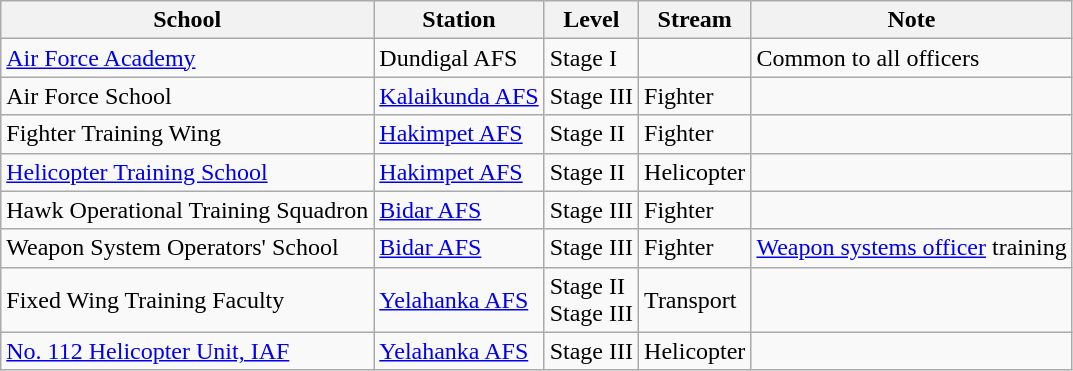<table class="wikitable sortable">
<tr>
<th>School</th>
<th>Station</th>
<th>Level</th>
<th>Stream</th>
<th>Note</th>
</tr>
<tr>
<td><a href='#'>Air Force Academy</a></td>
<td>Dundigal AFS</td>
<td>Stage I</td>
<td></td>
<td>Common to all officers</td>
</tr>
<tr>
<td>Air Force School</td>
<td><a href='#'>Kalaikunda AFS</a></td>
<td>Stage III</td>
<td>Fighter</td>
<td></td>
</tr>
<tr>
<td>Fighter Training Wing</td>
<td><a href='#'>Hakimpet AFS</a></td>
<td>Stage II</td>
<td>Fighter</td>
<td></td>
</tr>
<tr>
<td><a href='#'>Helicopter Training School</a></td>
<td><a href='#'>Hakimpet AFS</a></td>
<td>Stage II</td>
<td>Helicopter</td>
<td></td>
</tr>
<tr>
<td>Hawk Operational Training Squadron</td>
<td><a href='#'>Bidar AFS</a></td>
<td>Stage III</td>
<td>Fighter</td>
<td></td>
</tr>
<tr>
<td>Weapon System Operators' School</td>
<td><a href='#'>Bidar AFS</a></td>
<td>Stage III</td>
<td>Fighter</td>
<td><a href='#'>Weapon systems officer</a> training</td>
</tr>
<tr>
<td>Fixed Wing Training Faculty</td>
<td><a href='#'>Yelahanka AFS</a></td>
<td>Stage II<br>Stage III</td>
<td>Transport</td>
<td></td>
</tr>
<tr>
<td><a href='#'>No. 112 Helicopter Unit, IAF</a></td>
<td><a href='#'>Yelahanka AFS</a></td>
<td>Stage III</td>
<td>Helicopter</td>
<td></td>
</tr>
</table>
